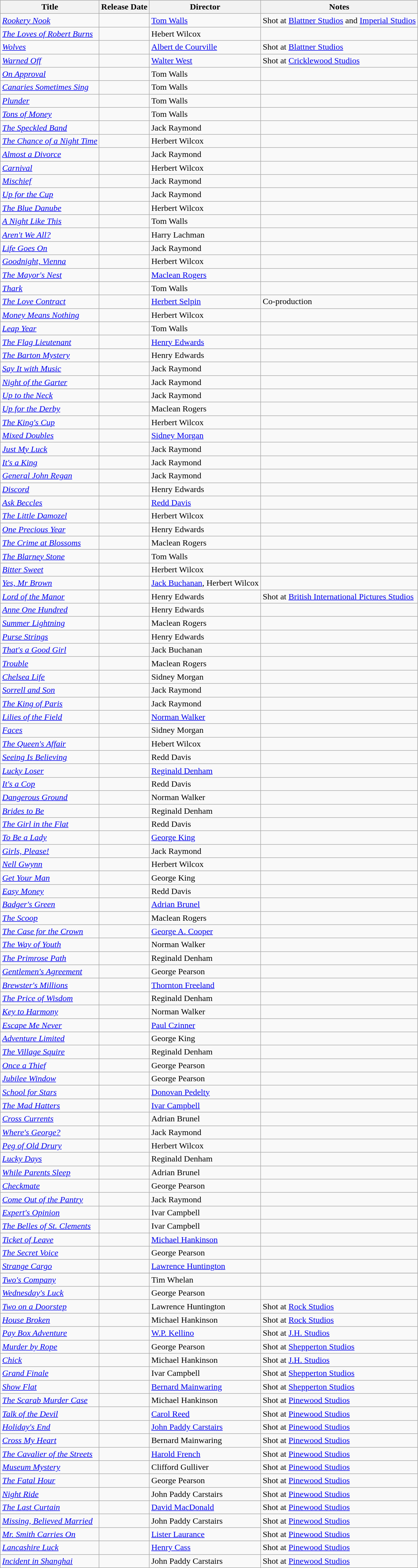<table class="wikitable sortable">
<tr>
<th>Title</th>
<th>Release Date</th>
<th>Director</th>
<th>Notes</th>
</tr>
<tr>
<td><em><a href='#'>Rookery Nook</a></em></td>
<td></td>
<td><a href='#'>Tom Walls</a></td>
<td>Shot at <a href='#'>Blattner Studios</a> and <a href='#'>Imperial Studios</a></td>
</tr>
<tr>
<td><em><a href='#'>The Loves of Robert Burns </a></em></td>
<td></td>
<td>Hebert Wilcox</td>
<td></td>
</tr>
<tr>
<td><em><a href='#'>Wolves</a></em></td>
<td></td>
<td><a href='#'>Albert de Courville</a></td>
<td>Shot at <a href='#'>Blattner Studios</a></td>
</tr>
<tr>
<td><em><a href='#'>Warned Off </a></em></td>
<td></td>
<td><a href='#'>Walter West</a></td>
<td>Shot at <a href='#'>Cricklewood Studios</a></td>
</tr>
<tr>
<td><em><a href='#'>On Approval</a></em></td>
<td></td>
<td>Tom Walls</td>
<td></td>
</tr>
<tr>
<td><em><a href='#'>Canaries Sometimes Sing</a></em></td>
<td></td>
<td>Tom Walls</td>
<td></td>
</tr>
<tr>
<td><em><a href='#'>Plunder</a></em></td>
<td></td>
<td>Tom Walls</td>
<td></td>
</tr>
<tr>
<td><em><a href='#'>Tons of Money</a></em></td>
<td></td>
<td>Tom Walls</td>
<td></td>
</tr>
<tr>
<td><em><a href='#'>The Speckled Band</a></em></td>
<td></td>
<td>Jack Raymond</td>
<td></td>
</tr>
<tr>
<td><em><a href='#'>The Chance of a Night Time</a></em></td>
<td></td>
<td>Herbert Wilcox</td>
<td></td>
</tr>
<tr>
<td><em><a href='#'>Almost a Divorce</a></em></td>
<td></td>
<td>Jack Raymond</td>
<td></td>
</tr>
<tr>
<td><em><a href='#'>Carnival</a></em></td>
<td></td>
<td>Herbert Wilcox</td>
<td></td>
</tr>
<tr>
<td><em><a href='#'>Mischief</a></em></td>
<td></td>
<td>Jack Raymond</td>
<td></td>
</tr>
<tr>
<td><em><a href='#'>Up for the Cup</a></em></td>
<td></td>
<td>Jack Raymond</td>
<td></td>
</tr>
<tr>
<td><em><a href='#'>The Blue Danube</a></em></td>
<td></td>
<td>Herbert Wilcox</td>
<td></td>
</tr>
<tr>
<td><em><a href='#'>A Night Like This</a></em></td>
<td></td>
<td>Tom Walls</td>
<td></td>
</tr>
<tr>
<td><em><a href='#'>Aren't We All?</a></em></td>
<td></td>
<td>Harry Lachman</td>
<td></td>
</tr>
<tr>
<td><em><a href='#'>Life Goes On</a></em></td>
<td></td>
<td>Jack Raymond</td>
<td></td>
</tr>
<tr>
<td><em><a href='#'>Goodnight, Vienna</a></em></td>
<td></td>
<td>Herbert Wilcox</td>
<td></td>
</tr>
<tr>
<td><em><a href='#'>The Mayor's Nest</a></em></td>
<td></td>
<td><a href='#'>Maclean Rogers</a></td>
<td></td>
</tr>
<tr>
<td><em><a href='#'>Thark</a></em></td>
<td></td>
<td>Tom Walls</td>
<td></td>
</tr>
<tr>
<td><em><a href='#'>The Love Contract</a></em></td>
<td></td>
<td><a href='#'>Herbert Selpin</a></td>
<td>Co-production</td>
</tr>
<tr>
<td><em><a href='#'>Money Means Nothing</a></em></td>
<td></td>
<td>Herbert Wilcox</td>
<td></td>
</tr>
<tr>
<td><em><a href='#'>Leap Year</a></em></td>
<td></td>
<td>Tom Walls</td>
<td></td>
</tr>
<tr>
<td><em><a href='#'>The Flag Lieutenant</a></em></td>
<td></td>
<td><a href='#'>Henry Edwards</a></td>
<td></td>
</tr>
<tr>
<td><em><a href='#'>The Barton Mystery</a></em></td>
<td></td>
<td>Henry Edwards</td>
<td></td>
</tr>
<tr>
<td><em><a href='#'>Say It with Music</a></em></td>
<td></td>
<td>Jack Raymond</td>
<td></td>
</tr>
<tr>
<td><em><a href='#'>Night of the Garter</a></em></td>
<td></td>
<td>Jack Raymond</td>
<td></td>
</tr>
<tr>
<td><em><a href='#'>Up to the Neck</a></em></td>
<td></td>
<td>Jack Raymond</td>
<td></td>
</tr>
<tr>
<td><em><a href='#'>Up for the Derby </a></em></td>
<td></td>
<td>Maclean Rogers</td>
<td></td>
</tr>
<tr>
<td><em><a href='#'>The King's Cup</a></em></td>
<td></td>
<td>Herbert Wilcox</td>
<td></td>
</tr>
<tr>
<td><em><a href='#'>Mixed Doubles</a></em></td>
<td></td>
<td><a href='#'>Sidney Morgan</a></td>
<td></td>
</tr>
<tr>
<td><em><a href='#'>Just My Luck</a></em></td>
<td></td>
<td>Jack Raymond</td>
<td></td>
</tr>
<tr>
<td><em><a href='#'>It's a King</a></em></td>
<td></td>
<td>Jack Raymond</td>
<td></td>
</tr>
<tr>
<td><em><a href='#'>General John Regan</a></em></td>
<td></td>
<td>Jack Raymond</td>
<td></td>
</tr>
<tr>
<td><em><a href='#'>Discord</a></em></td>
<td></td>
<td>Henry Edwards</td>
<td></td>
</tr>
<tr>
<td><em><a href='#'>Ask Beccles </a></em></td>
<td></td>
<td><a href='#'>Redd Davis</a></td>
<td></td>
</tr>
<tr>
<td><em><a href='#'>The Little Damozel</a></em></td>
<td></td>
<td>Herbert Wilcox</td>
<td></td>
</tr>
<tr>
<td><em><a href='#'>One Precious Year</a></em></td>
<td></td>
<td>Henry Edwards</td>
<td></td>
</tr>
<tr>
<td><em><a href='#'>The Crime at Blossoms</a></em></td>
<td></td>
<td>Maclean Rogers</td>
<td></td>
</tr>
<tr>
<td><em><a href='#'>The Blarney Stone</a></em></td>
<td></td>
<td>Tom Walls</td>
<td></td>
</tr>
<tr>
<td><em><a href='#'>Bitter Sweet</a></em></td>
<td></td>
<td>Herbert Wilcox</td>
<td></td>
</tr>
<tr>
<td><em><a href='#'>Yes, Mr Brown</a></em></td>
<td></td>
<td><a href='#'>Jack Buchanan</a>, Herbert Wilcox</td>
<td></td>
</tr>
<tr>
<td><em><a href='#'>Lord of the Manor</a></em></td>
<td></td>
<td>Henry Edwards</td>
<td>Shot at <a href='#'>British International Pictures Studios</a></td>
</tr>
<tr>
<td><em><a href='#'>Anne One Hundred</a></em></td>
<td></td>
<td>Henry Edwards</td>
<td></td>
</tr>
<tr>
<td><em><a href='#'>Summer Lightning</a></em></td>
<td></td>
<td>Maclean Rogers</td>
<td></td>
</tr>
<tr>
<td><em><a href='#'>Purse Strings</a></em></td>
<td></td>
<td>Henry Edwards</td>
<td></td>
</tr>
<tr>
<td><em><a href='#'>That's a Good Girl</a></em></td>
<td></td>
<td>Jack Buchanan</td>
<td></td>
</tr>
<tr>
<td><em><a href='#'>Trouble</a></em></td>
<td></td>
<td>Maclean Rogers</td>
<td></td>
</tr>
<tr>
<td><em><a href='#'>Chelsea Life</a></em></td>
<td></td>
<td>Sidney Morgan</td>
<td></td>
</tr>
<tr>
<td><em><a href='#'>Sorrell and Son</a></em></td>
<td></td>
<td>Jack Raymond</td>
<td></td>
</tr>
<tr>
<td><em><a href='#'>The King of Paris</a></em></td>
<td></td>
<td>Jack Raymond</td>
<td></td>
</tr>
<tr>
<td><em><a href='#'>Lilies of the Field</a></em></td>
<td></td>
<td><a href='#'>Norman Walker</a></td>
<td></td>
</tr>
<tr>
<td><em><a href='#'>Faces</a></em></td>
<td></td>
<td>Sidney Morgan</td>
<td></td>
</tr>
<tr>
<td><em><a href='#'>The Queen's Affair</a></em></td>
<td></td>
<td>Hebert Wilcox</td>
<td></td>
</tr>
<tr>
<td><em><a href='#'>Seeing Is Believing</a></em></td>
<td></td>
<td>Redd Davis</td>
<td></td>
</tr>
<tr>
<td><em><a href='#'>Lucky Loser</a></em></td>
<td></td>
<td><a href='#'>Reginald Denham</a></td>
<td></td>
</tr>
<tr>
<td><em><a href='#'>It's a Cop</a></em></td>
<td></td>
<td>Redd Davis</td>
<td></td>
</tr>
<tr>
<td><em><a href='#'>Dangerous Ground</a></em></td>
<td></td>
<td>Norman Walker</td>
<td></td>
</tr>
<tr>
<td><em><a href='#'>Brides to Be</a></em></td>
<td></td>
<td>Reginald Denham</td>
<td></td>
</tr>
<tr>
<td><em><a href='#'>The Girl in the Flat</a></em></td>
<td></td>
<td>Redd Davis</td>
<td></td>
</tr>
<tr>
<td><em><a href='#'>To Be a Lady</a></em></td>
<td></td>
<td><a href='#'>George King</a></td>
<td></td>
</tr>
<tr>
<td><em><a href='#'>Girls, Please! </a></em></td>
<td></td>
<td>Jack Raymond</td>
<td></td>
</tr>
<tr>
<td><em><a href='#'>Nell Gwynn</a></em></td>
<td></td>
<td>Herbert Wilcox</td>
<td></td>
</tr>
<tr>
<td><em><a href='#'>Get Your Man</a></em></td>
<td></td>
<td>George King</td>
<td></td>
</tr>
<tr>
<td><em><a href='#'>Easy Money</a></em></td>
<td></td>
<td>Redd Davis</td>
<td></td>
</tr>
<tr>
<td><em><a href='#'>Badger's Green</a></em></td>
<td></td>
<td><a href='#'>Adrian Brunel</a></td>
<td></td>
</tr>
<tr>
<td><em><a href='#'>The Scoop</a></em></td>
<td></td>
<td>Maclean Rogers</td>
<td></td>
</tr>
<tr>
<td><em><a href='#'>The Case for the Crown</a></em></td>
<td></td>
<td><a href='#'>George A. Cooper</a></td>
<td></td>
</tr>
<tr>
<td><em><a href='#'>The Way of Youth</a></em></td>
<td></td>
<td>Norman Walker</td>
<td></td>
</tr>
<tr>
<td><em><a href='#'>The Primrose Path</a></em></td>
<td></td>
<td>Reginald Denham</td>
<td></td>
</tr>
<tr>
<td><em><a href='#'>Gentlemen's Agreement</a></em></td>
<td></td>
<td>George Pearson</td>
<td></td>
</tr>
<tr>
<td><em><a href='#'>Brewster's Millions</a></em></td>
<td></td>
<td><a href='#'>Thornton Freeland</a></td>
<td></td>
</tr>
<tr>
<td><em><a href='#'>The Price of Wisdom</a></em></td>
<td></td>
<td>Reginald Denham</td>
<td></td>
</tr>
<tr>
<td><em><a href='#'>Key to Harmony</a></em></td>
<td></td>
<td>Norman Walker</td>
<td></td>
</tr>
<tr>
<td><em><a href='#'>Escape Me Never</a></em></td>
<td></td>
<td><a href='#'>Paul Czinner</a></td>
<td></td>
</tr>
<tr>
<td><em><a href='#'>Adventure Limited</a></em></td>
<td></td>
<td>George King</td>
<td></td>
</tr>
<tr>
<td><em><a href='#'>The Village Squire</a></em></td>
<td></td>
<td>Reginald Denham</td>
<td></td>
</tr>
<tr>
<td><em><a href='#'>Once a Thief</a></em></td>
<td></td>
<td>George Pearson</td>
<td></td>
</tr>
<tr>
<td><em><a href='#'>Jubilee Window</a></em></td>
<td></td>
<td>George Pearson</td>
<td></td>
</tr>
<tr>
<td><em><a href='#'>School for Stars</a></em></td>
<td></td>
<td><a href='#'>Donovan Pedelty</a></td>
<td></td>
</tr>
<tr>
<td><em><a href='#'>The Mad Hatters</a></em></td>
<td></td>
<td><a href='#'>Ivar Campbell</a></td>
<td></td>
</tr>
<tr>
<td><em><a href='#'>Cross Currents</a></em></td>
<td></td>
<td>Adrian Brunel</td>
<td></td>
</tr>
<tr>
<td><em><a href='#'>Where's George?</a></em></td>
<td></td>
<td>Jack Raymond</td>
<td></td>
</tr>
<tr>
<td><em><a href='#'>Peg of Old Drury</a></em></td>
<td></td>
<td>Herbert Wilcox</td>
<td></td>
</tr>
<tr>
<td><em><a href='#'>Lucky Days</a></em></td>
<td></td>
<td>Reginald Denham</td>
<td></td>
</tr>
<tr>
<td><em><a href='#'>While Parents Sleep</a></em></td>
<td></td>
<td>Adrian Brunel</td>
<td></td>
</tr>
<tr>
<td><em><a href='#'>Checkmate</a></em></td>
<td></td>
<td>George Pearson</td>
<td></td>
</tr>
<tr>
<td><em><a href='#'>Come Out of the Pantry</a></em></td>
<td></td>
<td>Jack Raymond</td>
<td></td>
</tr>
<tr>
<td><em><a href='#'>Expert's Opinion</a></em></td>
<td></td>
<td>Ivar Campbell</td>
<td></td>
</tr>
<tr>
<td><em><a href='#'>The Belles of St. Clements</a></em></td>
<td></td>
<td>Ivar Campbell</td>
<td></td>
</tr>
<tr>
<td><em><a href='#'>Ticket of Leave</a></em></td>
<td></td>
<td><a href='#'>Michael Hankinson</a></td>
<td></td>
</tr>
<tr>
<td><em><a href='#'>The Secret Voice</a></em></td>
<td></td>
<td>George Pearson</td>
<td></td>
</tr>
<tr>
<td><em><a href='#'>Strange Cargo</a></em></td>
<td></td>
<td><a href='#'>Lawrence Huntington</a></td>
<td></td>
</tr>
<tr>
</tr>
<tr>
</tr>
<tr>
<td><em><a href='#'>Two's Company</a></em></td>
<td></td>
<td>Tim Whelan</td>
<td></td>
</tr>
<tr>
<td><em><a href='#'>Wednesday's Luck</a></em></td>
<td></td>
<td>George Pearson</td>
<td></td>
</tr>
<tr>
<td><em><a href='#'>Two on a Doorstep</a></em></td>
<td></td>
<td>Lawrence Huntington</td>
<td>Shot at <a href='#'>Rock Studios</a></td>
</tr>
<tr>
<td><em><a href='#'>House Broken</a></em></td>
<td></td>
<td>Michael Hankinson</td>
<td>Shot at <a href='#'>Rock Studios</a></td>
</tr>
<tr>
<td><em><a href='#'>Pay Box Adventure</a></em></td>
<td></td>
<td><a href='#'>W.P. Kellino</a></td>
<td>Shot at <a href='#'>J.H. Studios</a></td>
</tr>
<tr>
<td><em><a href='#'>Murder by Rope</a></em></td>
<td></td>
<td>George Pearson</td>
<td>Shot at <a href='#'>Shepperton Studios</a></td>
</tr>
<tr>
<td><em><a href='#'>Chick</a></em></td>
<td></td>
<td>Michael Hankinson</td>
<td>Shot at <a href='#'>J.H. Studios</a></td>
</tr>
<tr>
<td><em><a href='#'>Grand Finale</a></em></td>
<td></td>
<td>Ivar Campbell</td>
<td>Shot at <a href='#'>Shepperton Studios</a></td>
</tr>
<tr>
<td><em><a href='#'>Show Flat</a></em></td>
<td></td>
<td><a href='#'>Bernard Mainwaring</a></td>
<td>Shot at <a href='#'>Shepperton Studios</a></td>
</tr>
<tr>
<td><em><a href='#'>The Scarab Murder Case</a></em></td>
<td></td>
<td>Michael Hankinson</td>
<td>Shot at <a href='#'>Pinewood Studios</a></td>
</tr>
<tr>
<td><em><a href='#'>Talk of the Devil</a></em></td>
<td></td>
<td><a href='#'>Carol Reed</a></td>
<td>Shot at <a href='#'>Pinewood Studios</a></td>
</tr>
<tr>
<td><em><a href='#'>Holiday's End</a></em></td>
<td></td>
<td><a href='#'>John Paddy Carstairs</a></td>
<td>Shot at <a href='#'>Pinewood Studios</a></td>
</tr>
<tr>
<td><em><a href='#'>Cross My Heart</a></em></td>
<td></td>
<td>Bernard Mainwaring</td>
<td>Shot at <a href='#'>Pinewood Studios</a></td>
</tr>
<tr>
<td><em><a href='#'>The Cavalier of the Streets</a></em></td>
<td></td>
<td><a href='#'>Harold French</a></td>
<td>Shot at <a href='#'>Pinewood Studios</a></td>
</tr>
<tr>
<td><em><a href='#'>Museum Mystery</a></em></td>
<td></td>
<td>Clifford Gulliver</td>
<td>Shot at <a href='#'>Pinewood Studios</a></td>
</tr>
<tr>
<td><em><a href='#'>The Fatal Hour</a></em></td>
<td></td>
<td>George Pearson</td>
<td>Shot at <a href='#'>Pinewood Studios</a></td>
</tr>
<tr>
<td><em><a href='#'>Night Ride</a></em></td>
<td></td>
<td>John Paddy Carstairs</td>
<td>Shot at <a href='#'>Pinewood Studios</a></td>
</tr>
<tr>
<td><em><a href='#'>The Last Curtain</a></em></td>
<td></td>
<td><a href='#'>David MacDonald</a></td>
<td>Shot at <a href='#'>Pinewood Studios</a></td>
</tr>
<tr>
<td><em><a href='#'>Missing, Believed Married</a></em></td>
<td></td>
<td>John Paddy Carstairs</td>
<td>Shot at <a href='#'>Pinewood Studios</a></td>
</tr>
<tr>
<td><em><a href='#'>Mr. Smith Carries On</a></em></td>
<td></td>
<td><a href='#'>Lister Laurance</a></td>
<td>Shot at <a href='#'>Pinewood Studios</a></td>
</tr>
<tr>
<td><em><a href='#'>Lancashire Luck</a></em></td>
<td></td>
<td><a href='#'>Henry Cass</a></td>
<td>Shot at <a href='#'>Pinewood Studios</a></td>
</tr>
<tr>
<td><em><a href='#'>Incident in Shanghai</a></em></td>
<td></td>
<td>John Paddy Carstairs</td>
<td>Shot at <a href='#'>Pinewood Studios</a></td>
</tr>
</table>
